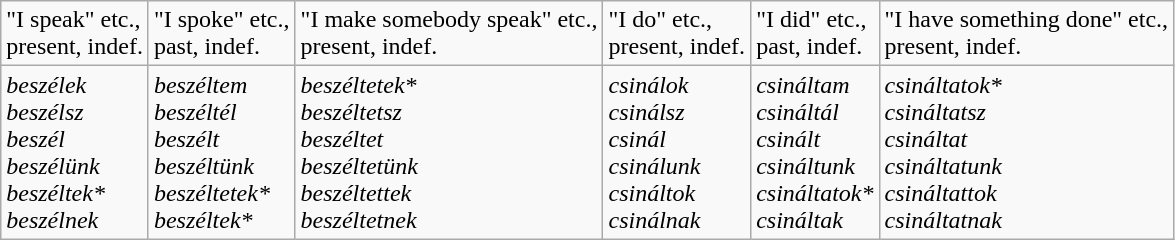<table class="wikitable" align=center>
<tr>
<td>"I speak" etc.,<br>present, indef.</td>
<td>"I spoke" etc.,<br>past, indef.</td>
<td>"I make somebody speak" etc.,<br>present, indef.</td>
<td>"I do" etc.,<br>present, indef.</td>
<td>"I did" etc.,<br>past, indef.</td>
<td>"I have something done" etc.,<br>present, indef.</td>
</tr>
<tr>
<td><em>beszélek<br>beszélsz<br>beszél<br>beszélünk<br>beszéltek*<br>beszélnek</em></td>
<td><em>beszéltem<br>beszéltél<br>beszélt<br>beszéltünk<br>beszéltetek*<br>beszéltek*</em></td>
<td><em>beszéltetek*<br>beszéltetsz<br>beszéltet<br>beszéltetünk<br>beszéltettek<br>beszéltetnek</em></td>
<td><em>csinálok<br>csinálsz<br>csinál<br>csinálunk<br>csináltok<br>csinálnak</em></td>
<td><em>csináltam<br>csináltál<br>csinált<br>csináltunk<br>csináltatok*<br>csináltak</em></td>
<td><em>csináltatok*<br>csináltatsz<br>csináltat<br>csináltatunk<br>csináltattok<br>csináltatnak</em></td>
</tr>
</table>
